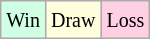<table class="wikitable">
<tr>
<td style="background-color: #d0ffe3;"><small>Win</small></td>
<td style="background-color: #ffffdd;"><small>Draw</small></td>
<td style="background-color: #ffd0e3;"><small>Loss</small></td>
</tr>
</table>
